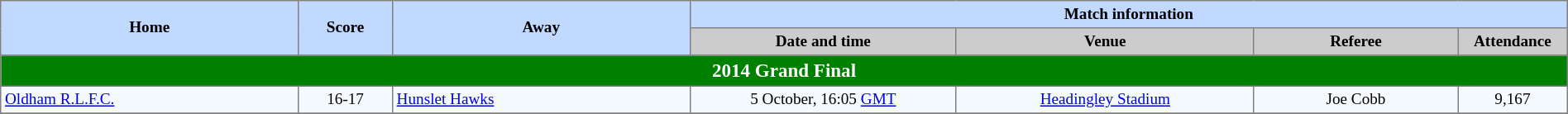<table border=1 style="border-collapse:collapse; font-size:80%; text-align:center;" cellpadding=3 cellspacing=0 width=100%>
<tr bgcolor=#C1D8FF>
<th rowspan=2 width=19%>Home</th>
<th rowspan=2 width=6%>Score</th>
<th rowspan=2 width=19%>Away</th>
<th colspan=6>Match information</th>
</tr>
<tr bgcolor=#CCCCCC>
<th width=17%>Date and time</th>
<th width=19%>Venue</th>
<th width=13%>Referee</th>
<th width=7%>Attendance</th>
</tr>
<tr>
<td style="background:green; color:white" align=center colspan=9><big><strong>2014 Grand Final</strong></big></td>
</tr>
<tr bgcolor=#F5FAFF>
<td align=left> <a href='#'>Oldham R.L.F.C.</a></td>
<td>16-17</td>
<td align=left> <a href='#'>Hunslet Hawks</a></td>
<td>5 October, 16:05 <a href='#'>GMT</a></td>
<td><a href='#'>Headingley Stadium</a></td>
<td>Joe Cobb</td>
<td>9,167</td>
</tr>
<tr>
</tr>
</table>
